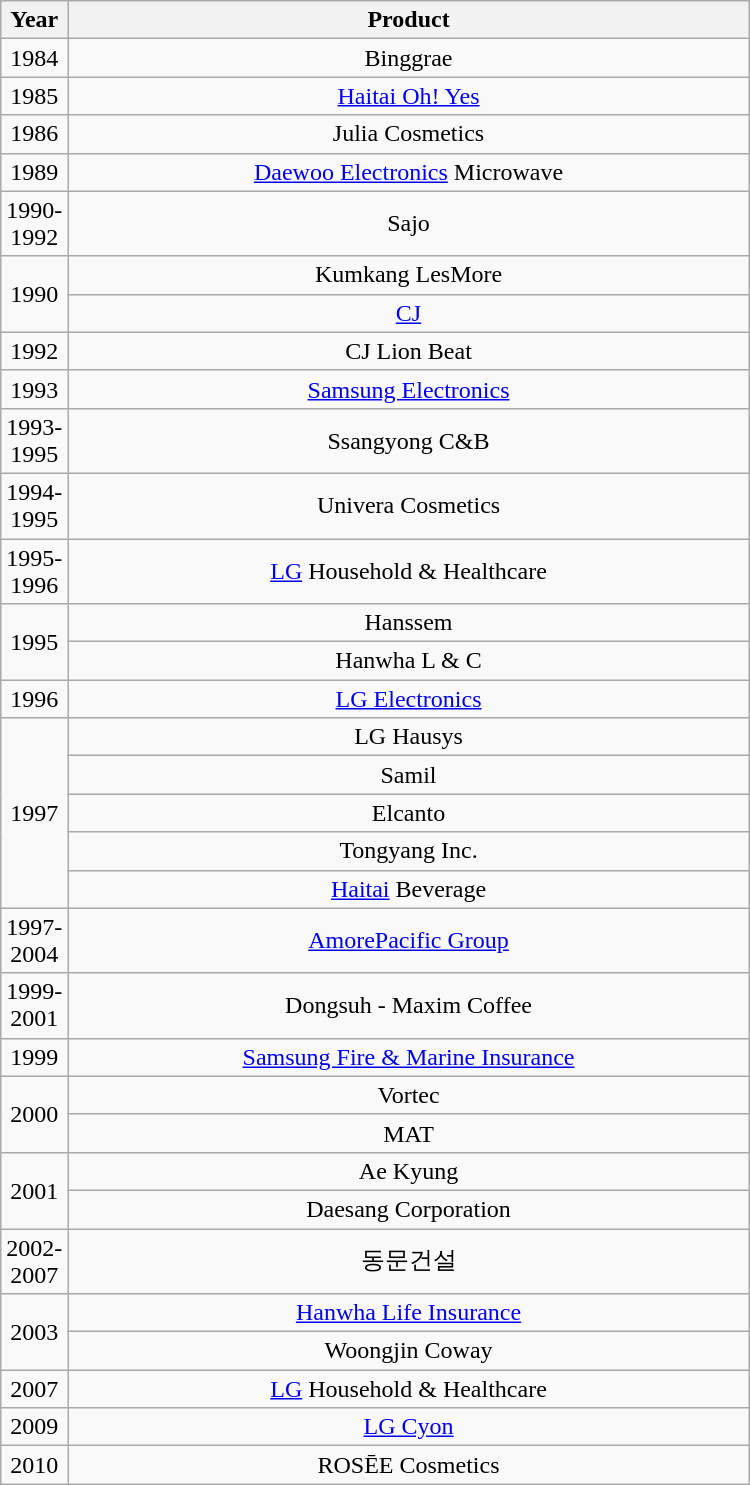<table class="wikitable" style="width:500px">
<tr>
<th width=10>Year</th>
<th>Product</th>
</tr>
<tr>
<td align="center">1984</td>
<td align="center">Binggrae</td>
</tr>
<tr>
<td align="center">1985</td>
<td align="center"><a href='#'>Haitai Oh! Yes</a></td>
</tr>
<tr>
<td align="center">1986</td>
<td align="center">Julia Cosmetics</td>
</tr>
<tr>
<td align="center">1989</td>
<td align="center"><a href='#'>Daewoo Electronics</a> Microwave</td>
</tr>
<tr>
<td align="center">1990-1992</td>
<td align="center">Sajo</td>
</tr>
<tr>
<td align="center" rowspan=2>1990</td>
<td align="center">Kumkang LesMore</td>
</tr>
<tr>
<td align="center"><a href='#'>CJ</a></td>
</tr>
<tr>
<td align="center">1992</td>
<td align="center">CJ Lion Beat</td>
</tr>
<tr>
<td align="center">1993</td>
<td align="center"><a href='#'>Samsung Electronics</a></td>
</tr>
<tr>
<td align="center">1993-1995</td>
<td align="center">Ssangyong C&B</td>
</tr>
<tr>
<td align="center">1994-1995</td>
<td align="center">Univera Cosmetics</td>
</tr>
<tr>
<td align="center">1995-1996</td>
<td align="center"><a href='#'>LG</a> Household & Healthcare</td>
</tr>
<tr>
<td align="center" rowspan=2>1995</td>
<td align="center">Hanssem</td>
</tr>
<tr>
<td align="center">Hanwha L & C</td>
</tr>
<tr>
<td align="center">1996</td>
<td align="center"><a href='#'>LG Electronics</a></td>
</tr>
<tr>
<td align="center" rowspan=5>1997</td>
<td align="center">LG Hausys</td>
</tr>
<tr>
<td align="center">Samil</td>
</tr>
<tr>
<td align="center">Elcanto</td>
</tr>
<tr>
<td align="center">Tongyang Inc.</td>
</tr>
<tr>
<td align="center"><a href='#'>Haitai</a> Beverage</td>
</tr>
<tr>
<td align="center">1997-2004</td>
<td align="center"><a href='#'>AmorePacific Group</a></td>
</tr>
<tr>
<td align="center">1999-2001</td>
<td align="center">Dongsuh - Maxim Coffee</td>
</tr>
<tr>
<td align="center">1999</td>
<td align="center"><a href='#'>Samsung Fire & Marine Insurance</a></td>
</tr>
<tr>
<td align="center" rowspan=2>2000</td>
<td align="center">Vortec</td>
</tr>
<tr>
<td align="center">MAT</td>
</tr>
<tr>
<td align="center" rowspan=2>2001</td>
<td align="center">Ae Kyung</td>
</tr>
<tr>
<td align="center">Daesang Corporation</td>
</tr>
<tr>
<td align="center">2002-2007</td>
<td align="center">동문건설</td>
</tr>
<tr>
<td align="center" rowspan=2>2003</td>
<td align="center"><a href='#'>Hanwha Life Insurance</a></td>
</tr>
<tr>
<td align="center">Woongjin Coway</td>
</tr>
<tr>
<td align="center">2007</td>
<td align="center"><a href='#'>LG</a> Household & Healthcare</td>
</tr>
<tr>
<td align="center">2009</td>
<td align="center"><a href='#'>LG Cyon</a></td>
</tr>
<tr>
<td align="center">2010</td>
<td align="center">ROSĒE Cosmetics</td>
</tr>
</table>
